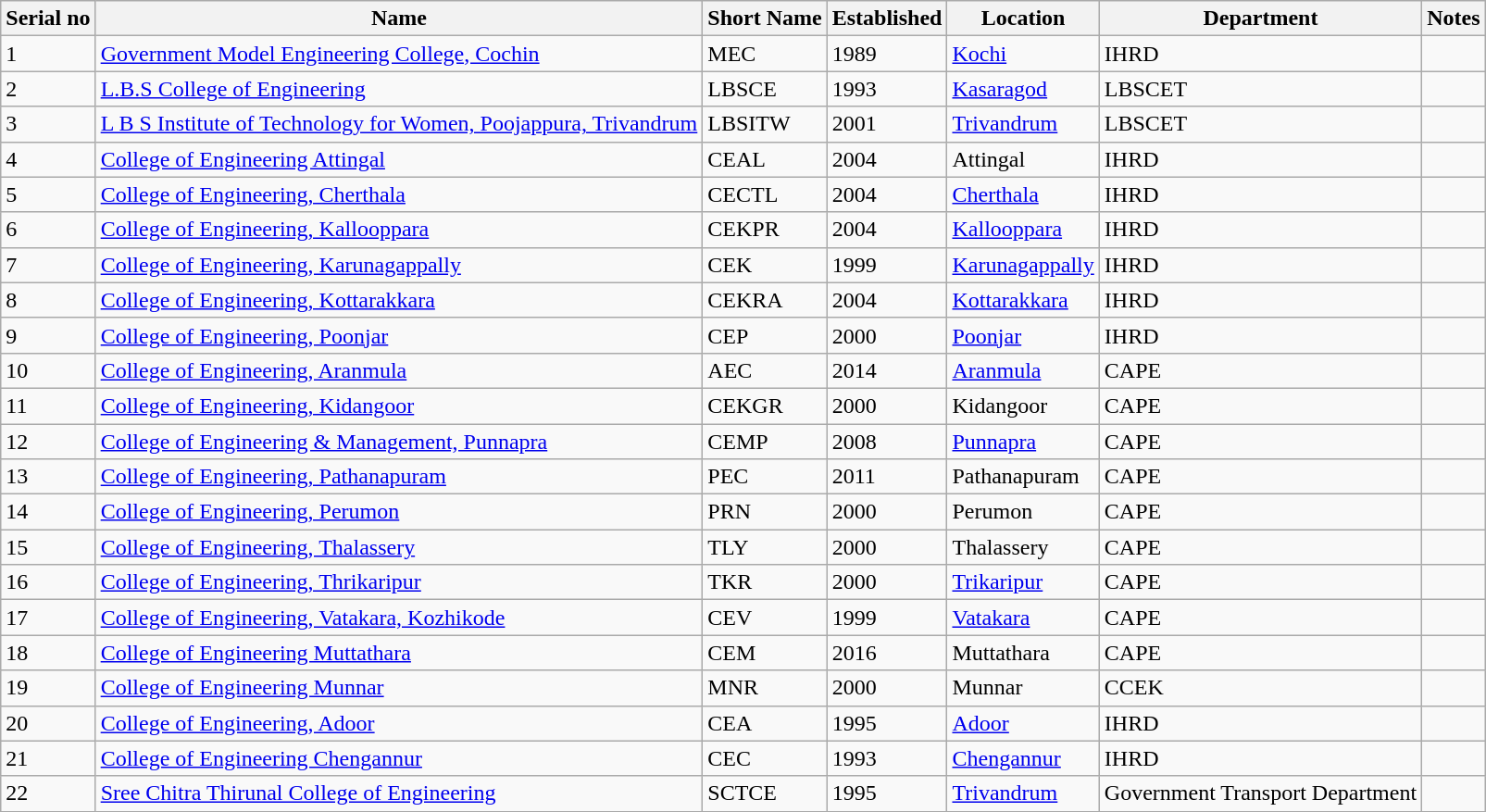<table class="wikitable sortable">
<tr>
<th>Serial no</th>
<th>Name</th>
<th>Short Name</th>
<th>Established</th>
<th>Location</th>
<th>Department</th>
<th>Notes</th>
</tr>
<tr style="background:;"|>
<td>1</td>
<td><a href='#'>Government Model Engineering College, Cochin</a></td>
<td>MEC</td>
<td>1989</td>
<td><a href='#'>Kochi</a></td>
<td>IHRD</td>
<td></td>
</tr>
<tr>
<td>2</td>
<td><a href='#'>L.B.S College of Engineering</a></td>
<td>LBSCE</td>
<td>1993</td>
<td><a href='#'>Kasaragod</a></td>
<td>LBSCET</td>
<td></td>
</tr>
<tr>
<td>3</td>
<td><a href='#'>L B S Institute of Technology for Women, Poojappura, Trivandrum</a></td>
<td>LBSITW</td>
<td>2001</td>
<td><a href='#'>Trivandrum</a></td>
<td>LBSCET</td>
<td></td>
</tr>
<tr>
<td>4</td>
<td><a href='#'>College of Engineering Attingal</a></td>
<td>CEAL</td>
<td>2004</td>
<td>Attingal</td>
<td>IHRD</td>
<td></td>
</tr>
<tr>
<td>5</td>
<td><a href='#'>College of Engineering, Cherthala</a></td>
<td>CECTL</td>
<td>2004</td>
<td><a href='#'>Cherthala</a></td>
<td>IHRD</td>
<td></td>
</tr>
<tr>
<td>6</td>
<td><a href='#'>College of Engineering, Kallooppara</a></td>
<td>CEKPR</td>
<td>2004</td>
<td><a href='#'>Kallooppara</a></td>
<td>IHRD</td>
<td></td>
</tr>
<tr>
<td>7</td>
<td><a href='#'>College of Engineering, Karunagappally</a></td>
<td>CEK</td>
<td>1999</td>
<td><a href='#'>Karunagappally</a></td>
<td>IHRD</td>
<td></td>
</tr>
<tr>
<td>8</td>
<td><a href='#'>College of Engineering, Kottarakkara</a></td>
<td>CEKRA</td>
<td>2004</td>
<td><a href='#'>Kottarakkara</a></td>
<td>IHRD</td>
<td></td>
</tr>
<tr>
<td>9</td>
<td><a href='#'>College of Engineering, Poonjar</a></td>
<td>CEP</td>
<td>2000</td>
<td><a href='#'>Poonjar</a></td>
<td>IHRD</td>
<td></td>
</tr>
<tr>
<td>10</td>
<td><a href='#'>College of Engineering, Aranmula</a></td>
<td>AEC</td>
<td>2014</td>
<td><a href='#'>Aranmula</a></td>
<td>CAPE</td>
<td></td>
</tr>
<tr>
<td>11</td>
<td><a href='#'>College of Engineering, Kidangoor</a></td>
<td>CEKGR</td>
<td>2000</td>
<td>Kidangoor</td>
<td>CAPE</td>
<td></td>
</tr>
<tr>
<td>12</td>
<td><a href='#'>College of Engineering & Management, Punnapra</a></td>
<td>CEMP</td>
<td>2008</td>
<td><a href='#'>Punnapra</a></td>
<td>CAPE</td>
<td></td>
</tr>
<tr>
<td>13</td>
<td><a href='#'>College of Engineering, Pathanapuram</a></td>
<td>PEC</td>
<td>2011</td>
<td>Pathanapuram</td>
<td>CAPE</td>
<td></td>
</tr>
<tr>
<td>14</td>
<td><a href='#'>College of Engineering, Perumon</a></td>
<td>PRN</td>
<td>2000</td>
<td>Perumon</td>
<td>CAPE</td>
<td></td>
</tr>
<tr>
<td>15</td>
<td><a href='#'>College of Engineering, Thalassery</a></td>
<td>TLY</td>
<td>2000</td>
<td>Thalassery</td>
<td>CAPE</td>
<td></td>
</tr>
<tr>
<td>16</td>
<td><a href='#'>College of Engineering, Thrikaripur</a></td>
<td>TKR</td>
<td>2000</td>
<td><a href='#'>Trikaripur</a></td>
<td>CAPE</td>
<td></td>
</tr>
<tr>
<td>17</td>
<td><a href='#'>College of Engineering, Vatakara, Kozhikode</a></td>
<td>CEV</td>
<td>1999</td>
<td><a href='#'>Vatakara</a></td>
<td>CAPE</td>
<td></td>
</tr>
<tr>
<td>18</td>
<td><a href='#'>College of Engineering Muttathara</a></td>
<td>CEM</td>
<td>2016</td>
<td>Muttathara</td>
<td>CAPE</td>
<td></td>
</tr>
<tr>
<td>19</td>
<td><a href='#'>College of Engineering Munnar</a></td>
<td>MNR</td>
<td>2000</td>
<td>Munnar</td>
<td>CCEK</td>
<td></td>
</tr>
<tr>
<td>20</td>
<td><a href='#'>College of Engineering, Adoor</a></td>
<td>CEA</td>
<td>1995</td>
<td><a href='#'>Adoor</a></td>
<td>IHRD</td>
<td></td>
</tr>
<tr>
<td>21</td>
<td><a href='#'>College of Engineering Chengannur</a></td>
<td>CEC</td>
<td>1993</td>
<td><a href='#'>Chengannur</a></td>
<td>IHRD</td>
<td></td>
</tr>
<tr>
<td>22</td>
<td><a href='#'>Sree Chitra Thirunal College of Engineering</a></td>
<td>SCTCE</td>
<td>1995</td>
<td><a href='#'>Trivandrum</a></td>
<td>Government Transport Department</td>
<td></td>
</tr>
<tr>
</tr>
</table>
